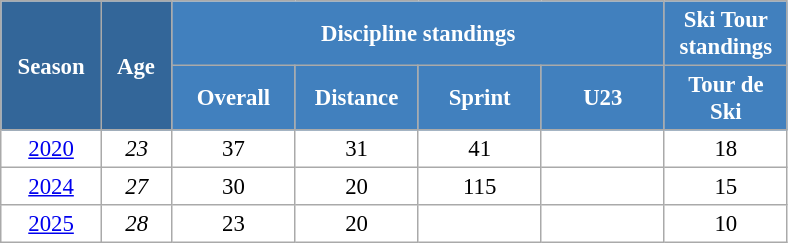<table class="wikitable" style="font-size:95%; text-align:center; border:grey solid 1px; border-collapse:collapse; background:#ffffff;">
<tr>
<th style="background-color:#369; color:white; width:60px;" rowspan="2"> Season </th>
<th style="background-color:#369; color:white; width:40px;" rowspan="2"> Age </th>
<th style="background-color:#4180be; color:white;" colspan="4">Discipline standings</th>
<th style="background-color:#4180be; color:white;" colspan="1">Ski Tour standings</th>
</tr>
<tr>
<th style="background-color:#4180be; color:white; width:75px;">Overall</th>
<th style="background-color:#4180be; color:white; width:75px;">Distance</th>
<th style="background-color:#4180be; color:white; width:75px;">Sprint</th>
<th style="background-color:#4180be; color:white; width:75px;">U23</th>
<th style="background-color:#4180be; color:white; width:75px;">Tour de<br>Ski</th>
</tr>
<tr>
<td><a href='#'>2020</a></td>
<td><em>23</em></td>
<td>37</td>
<td>31</td>
<td>41</td>
<td></td>
<td>18</td>
</tr>
<tr>
<td><a href='#'>2024</a></td>
<td><em>27</em></td>
<td>30</td>
<td>20</td>
<td>115</td>
<td></td>
<td>15</td>
</tr>
<tr>
<td><a href='#'>2025</a></td>
<td><em>28</em></td>
<td>23</td>
<td>20</td>
<td></td>
<td></td>
<td>10</td>
</tr>
</table>
